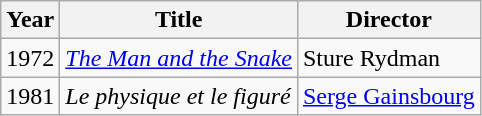<table class="wikitable">
<tr>
<th>Year</th>
<th>Title</th>
<th>Director</th>
</tr>
<tr>
<td>1972</td>
<td><em><a href='#'>The Man and the Snake</a></em></td>
<td>Sture Rydman</td>
</tr>
<tr>
<td>1981</td>
<td><em>Le physique et le figuré</em></td>
<td><a href='#'>Serge Gainsbourg</a></td>
</tr>
</table>
